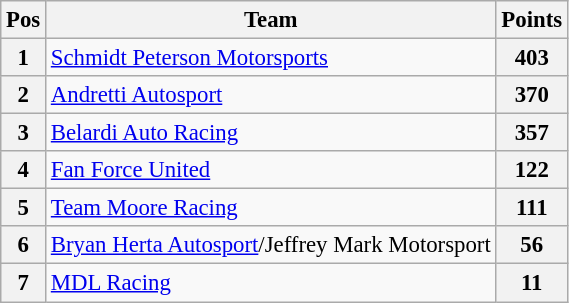<table class="wikitable" style="font-size: 95%;">
<tr>
<th>Pos</th>
<th>Team</th>
<th>Points</th>
</tr>
<tr>
<th>1</th>
<td> <a href='#'>Schmidt Peterson Motorsports</a></td>
<th>403</th>
</tr>
<tr>
<th>2</th>
<td> <a href='#'>Andretti Autosport</a></td>
<th>370</th>
</tr>
<tr>
<th>3</th>
<td> <a href='#'>Belardi Auto Racing</a></td>
<th>357</th>
</tr>
<tr>
<th>4</th>
<td> <a href='#'>Fan Force United</a></td>
<th>122</th>
</tr>
<tr>
<th>5</th>
<td> <a href='#'>Team Moore Racing</a></td>
<th>111</th>
</tr>
<tr>
<th>6</th>
<td> <a href='#'>Bryan Herta Autosport</a>/Jeffrey Mark Motorsport</td>
<th>56</th>
</tr>
<tr>
<th>7</th>
<td> <a href='#'>MDL Racing</a></td>
<th>11</th>
</tr>
</table>
